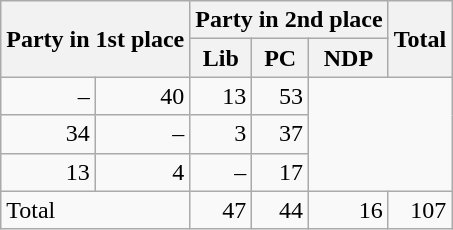<table class="wikitable" style="text-align:right;">
<tr>
<th rowspan="2" colspan="2" style="text-align:left;">Party in 1st place</th>
<th colspan="3">Party in 2nd place</th>
<th rowspan="2">Total</th>
</tr>
<tr>
<th>Lib</th>
<th>PC</th>
<th>NDP</th>
</tr>
<tr>
<td>–</td>
<td>40</td>
<td>13</td>
<td>53</td>
</tr>
<tr>
<td>34</td>
<td>–</td>
<td>3</td>
<td>37</td>
</tr>
<tr>
<td>13</td>
<td>4</td>
<td>–</td>
<td>17</td>
</tr>
<tr>
<td colspan="2" style="text-align:left;">Total</td>
<td>47</td>
<td>44</td>
<td>16</td>
<td>107</td>
</tr>
</table>
